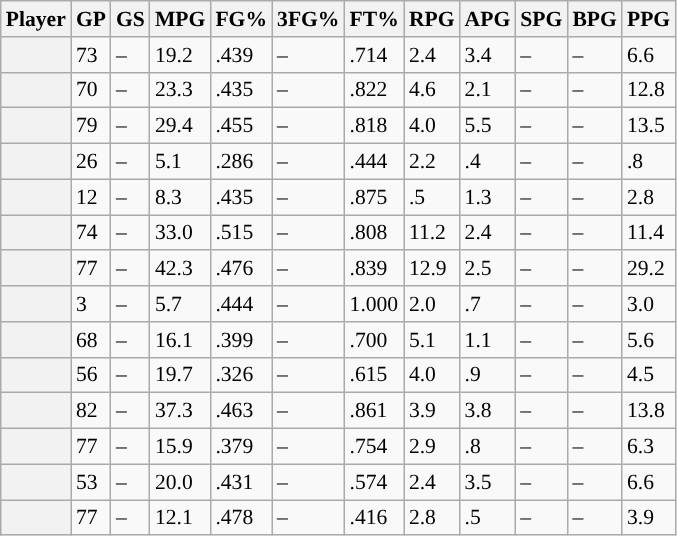<table class="wikitable sortable" style="font-size: 90%">
<tr>
<th scope="col">Player</th>
<th scope="col">GP</th>
<th scope="col">GS</th>
<th scope="col">MPG</th>
<th scope="col">FG%</th>
<th scope="col">3FG%</th>
<th scope="col">FT%</th>
<th scope="col">RPG</th>
<th scope="col">APG</th>
<th scope="col">SPG</th>
<th scope="col">BPG</th>
<th scope="col">PPG</th>
</tr>
<tr>
<th scope="row" style="text-align:left;"></th>
<td>73</td>
<td>–</td>
<td>19.2</td>
<td>.439</td>
<td>–</td>
<td>.714</td>
<td>2.4</td>
<td>3.4</td>
<td>–</td>
<td>–</td>
<td>6.6</td>
</tr>
<tr>
<th scope="row" style="text-align:left;"></th>
<td>70</td>
<td>–</td>
<td>23.3</td>
<td>.435</td>
<td>–</td>
<td>.822</td>
<td>4.6</td>
<td>2.1</td>
<td>–</td>
<td>–</td>
<td>12.8</td>
</tr>
<tr>
<th scope="row" style="text-align:left;"></th>
<td>79</td>
<td>–</td>
<td>29.4</td>
<td>.455</td>
<td>–</td>
<td>.818</td>
<td>4.0</td>
<td>5.5</td>
<td>–</td>
<td>–</td>
<td>13.5</td>
</tr>
<tr>
<th scope="row" style="text-align:left;"></th>
<td>26</td>
<td>–</td>
<td>5.1</td>
<td>.286</td>
<td>–</td>
<td>.444</td>
<td>2.2</td>
<td>.4</td>
<td>–</td>
<td>–</td>
<td>.8</td>
</tr>
<tr>
<th scope="row" style="text-align:left;"></th>
<td>12</td>
<td>–</td>
<td>8.3</td>
<td>.435</td>
<td>–</td>
<td>.875</td>
<td>.5</td>
<td>1.3</td>
<td>–</td>
<td>–</td>
<td>2.8</td>
</tr>
<tr>
<th scope="row" style="text-align:left;"></th>
<td>74</td>
<td>–</td>
<td>33.0</td>
<td>.515</td>
<td>–</td>
<td>.808</td>
<td>11.2</td>
<td>2.4</td>
<td>–</td>
<td>–</td>
<td>11.4</td>
</tr>
<tr>
<th scope="row" style="text-align:left;"></th>
<td>77</td>
<td>–</td>
<td>42.3</td>
<td>.476</td>
<td>–</td>
<td>.839</td>
<td>12.9</td>
<td>2.5</td>
<td>–</td>
<td>–</td>
<td>29.2</td>
</tr>
<tr>
<th scope="row" style="text-align:left;"></th>
<td>3</td>
<td>–</td>
<td>5.7</td>
<td>.444</td>
<td>–</td>
<td>1.000</td>
<td>2.0</td>
<td>.7</td>
<td>–</td>
<td>–</td>
<td>3.0</td>
</tr>
<tr>
<th scope="row" style="text-align:left;"></th>
<td>68</td>
<td>–</td>
<td>16.1</td>
<td>.399</td>
<td>–</td>
<td>.700</td>
<td>5.1</td>
<td>1.1</td>
<td>–</td>
<td>–</td>
<td>5.6</td>
</tr>
<tr>
<th scope="row" style="text-align:left;"></th>
<td>56</td>
<td>–</td>
<td>19.7</td>
<td>.326</td>
<td>–</td>
<td>.615</td>
<td>4.0</td>
<td>.9</td>
<td>–</td>
<td>–</td>
<td>4.5</td>
</tr>
<tr>
<th scope="row" style="text-align:left;"></th>
<td>82</td>
<td>–</td>
<td>37.3</td>
<td>.463</td>
<td>–</td>
<td>.861</td>
<td>3.9</td>
<td>3.8</td>
<td>–</td>
<td>–</td>
<td>13.8</td>
</tr>
<tr>
<th scope="row" style="text-align:left;"></th>
<td>77</td>
<td>–</td>
<td>15.9</td>
<td>.379</td>
<td>–</td>
<td>.754</td>
<td>2.9</td>
<td>.8</td>
<td>–</td>
<td>–</td>
<td>6.3</td>
</tr>
<tr>
<th scope="row" style="text-align:left;"></th>
<td>53</td>
<td>–</td>
<td>20.0</td>
<td>.431</td>
<td>–</td>
<td>.574</td>
<td>2.4</td>
<td>3.5</td>
<td>–</td>
<td>–</td>
<td>6.6</td>
</tr>
<tr>
<th scope="row" style="text-align:left;"></th>
<td>77</td>
<td>–</td>
<td>12.1</td>
<td>.478</td>
<td>–</td>
<td>.416</td>
<td>2.8</td>
<td>.5</td>
<td>–</td>
<td>–</td>
<td>3.9</td>
</tr>
</table>
